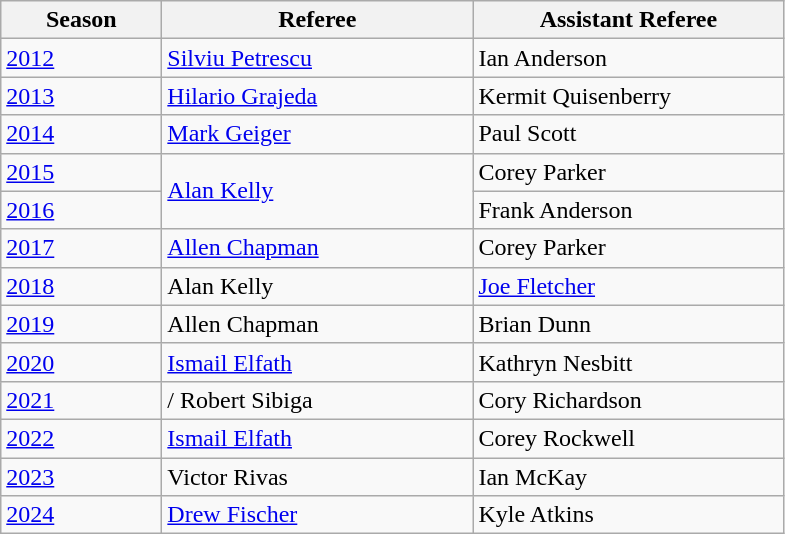<table class="wikitable sortable">
<tr>
<th style="width:100px">Season</th>
<th style="width:200px">Referee</th>
<th style="width:200px">Assistant Referee</th>
</tr>
<tr>
<td><a href='#'>2012</a></td>
<td> <a href='#'>Silviu Petrescu</a></td>
<td> Ian Anderson</td>
</tr>
<tr>
<td><a href='#'>2013</a></td>
<td> <a href='#'>Hilario Grajeda</a></td>
<td> Kermit Quisenberry</td>
</tr>
<tr>
<td><a href='#'>2014</a></td>
<td> <a href='#'>Mark Geiger</a></td>
<td> Paul Scott</td>
</tr>
<tr>
<td><a href='#'>2015</a></td>
<td rowspan=2> <a href='#'>Alan Kelly</a></td>
<td> Corey Parker</td>
</tr>
<tr>
<td><a href='#'>2016</a></td>
<td> Frank Anderson</td>
</tr>
<tr>
<td><a href='#'>2017</a></td>
<td> <a href='#'>Allen Chapman</a></td>
<td> Corey Parker</td>
</tr>
<tr>
<td><a href='#'>2018</a></td>
<td> Alan Kelly</td>
<td> <a href='#'>Joe Fletcher</a></td>
</tr>
<tr>
<td><a href='#'>2019</a></td>
<td> Allen Chapman</td>
<td> Brian Dunn</td>
</tr>
<tr>
<td><a href='#'>2020</a></td>
<td> <a href='#'>Ismail Elfath</a></td>
<td> Kathryn Nesbitt</td>
</tr>
<tr>
<td><a href='#'>2021</a></td>
<td>/ Robert Sibiga</td>
<td> Cory Richardson</td>
</tr>
<tr>
<td><a href='#'>2022</a></td>
<td> <a href='#'>Ismail Elfath</a></td>
<td> Corey Rockwell</td>
</tr>
<tr>
<td><a href='#'>2023</a></td>
<td> Victor Rivas</td>
<td> Ian McKay</td>
</tr>
<tr>
<td><a href='#'>2024</a></td>
<td> <a href='#'>Drew Fischer</a></td>
<td> Kyle Atkins</td>
</tr>
</table>
